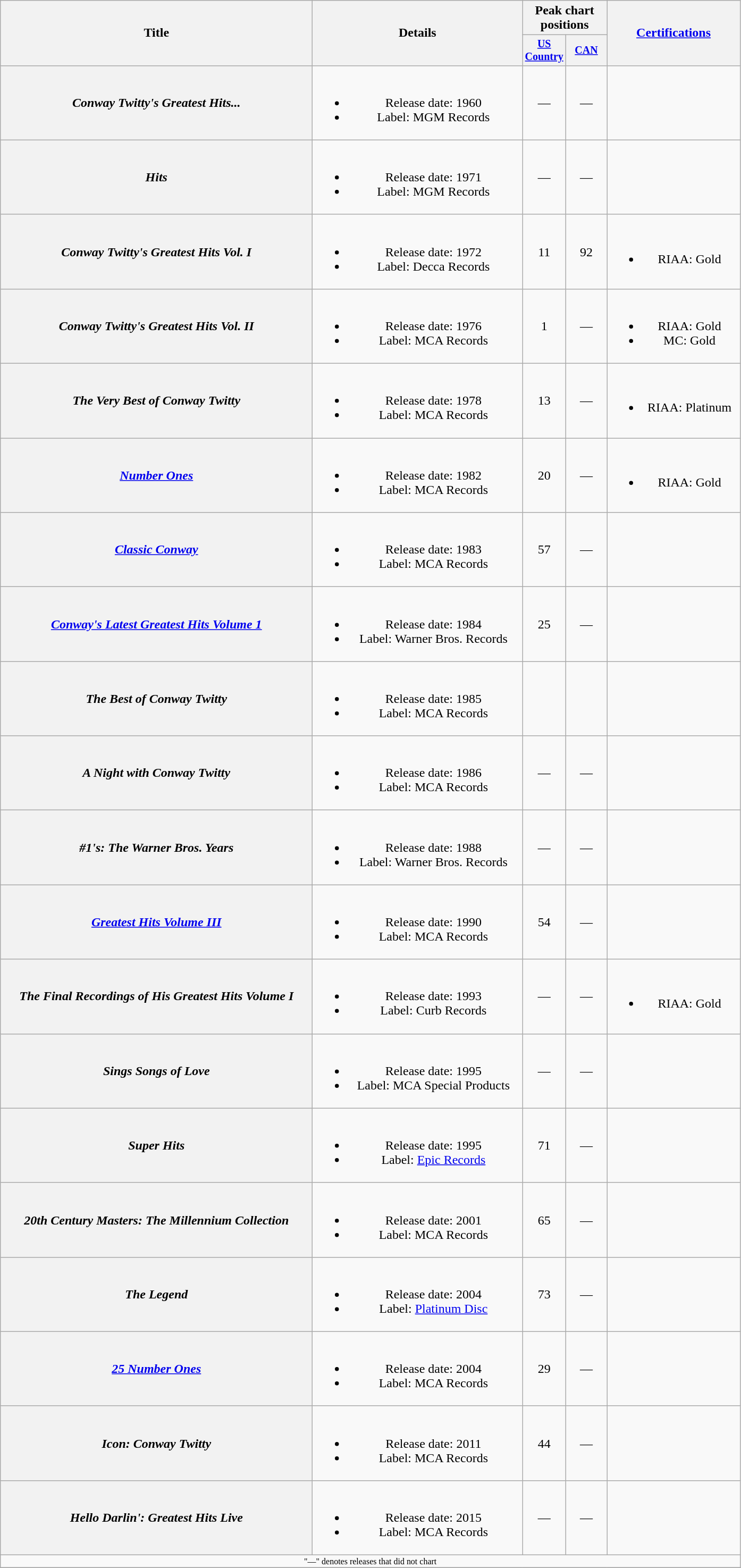<table class="wikitable plainrowheaders" style="text-align:center;">
<tr>
<th rowspan="2" style="width:24em;">Title</th>
<th rowspan="2" style="width:16em;">Details</th>
<th colspan="2">Peak chart<br>positions</th>
<th rowspan="2" style="width:10em;"><a href='#'>Certifications</a></th>
</tr>
<tr style="font-size:smaller;">
<th width="45"><a href='#'>US Country</a></th>
<th width="45"><a href='#'>CAN</a></th>
</tr>
<tr>
<th scope="row"><em>Conway Twitty's Greatest Hits...</em></th>
<td><br><ul><li>Release date: 1960</li><li>Label: MGM Records</li></ul></td>
<td>—</td>
<td>—</td>
<td></td>
</tr>
<tr>
<th scope="row"><em>Hits</em></th>
<td><br><ul><li>Release date: 1971</li><li>Label: MGM Records</li></ul></td>
<td>—</td>
<td>—</td>
<td></td>
</tr>
<tr>
<th scope="row"><em>Conway Twitty's Greatest Hits Vol. I</em></th>
<td><br><ul><li>Release date: 1972</li><li>Label: Decca Records</li></ul></td>
<td>11</td>
<td>92</td>
<td><br><ul><li>RIAA: Gold</li></ul></td>
</tr>
<tr>
<th scope="row"><em>Conway Twitty's Greatest Hits Vol. II</em></th>
<td><br><ul><li>Release date: 1976</li><li>Label: MCA Records</li></ul></td>
<td>1</td>
<td>—</td>
<td><br><ul><li>RIAA: Gold</li><li>MC: Gold</li></ul></td>
</tr>
<tr>
<th scope="row"><em>The Very Best of Conway Twitty</em></th>
<td><br><ul><li>Release date: 1978</li><li>Label: MCA Records</li></ul></td>
<td>13</td>
<td>—</td>
<td><br><ul><li>RIAA: Platinum</li></ul></td>
</tr>
<tr>
<th scope="row"><em><a href='#'>Number Ones</a></em></th>
<td><br><ul><li>Release date: 1982</li><li>Label: MCA Records</li></ul></td>
<td>20</td>
<td>—</td>
<td><br><ul><li>RIAA: Gold</li></ul></td>
</tr>
<tr>
<th scope="row"><em><a href='#'>Classic Conway</a></em></th>
<td><br><ul><li>Release date: 1983</li><li>Label: MCA Records</li></ul></td>
<td>57</td>
<td>—</td>
<td></td>
</tr>
<tr>
<th scope="row"><em><a href='#'>Conway's Latest Greatest Hits Volume 1</a></em></th>
<td><br><ul><li>Release date: 1984</li><li>Label: Warner Bros. Records</li></ul></td>
<td>25</td>
<td>—</td>
<td></td>
</tr>
<tr>
<th scope="row"><em>The Best of Conway Twitty</em></th>
<td><br><ul><li>Release date: 1985</li><li>Label: MCA Records</li></ul></td>
<td></td>
<td></td>
<td></td>
</tr>
<tr>
<th scope="row"><em>A Night with Conway Twitty</em></th>
<td><br><ul><li>Release date: 1986</li><li>Label: MCA Records</li></ul></td>
<td>—</td>
<td>—</td>
<td></td>
</tr>
<tr>
<th scope="row"><em>#1's: The Warner Bros. Years</em></th>
<td><br><ul><li>Release date: 1988</li><li>Label: Warner Bros. Records</li></ul></td>
<td>—</td>
<td>—</td>
<td></td>
</tr>
<tr>
<th scope="row"><em><a href='#'>Greatest Hits Volume III</a></em></th>
<td><br><ul><li>Release date: 1990</li><li>Label: MCA Records</li></ul></td>
<td>54</td>
<td>—</td>
<td></td>
</tr>
<tr>
<th scope="row"><em>The Final Recordings of His Greatest Hits Volume I</em></th>
<td><br><ul><li>Release date: 1993</li><li>Label: Curb Records</li></ul></td>
<td>—</td>
<td>—</td>
<td><br><ul><li>RIAA: Gold</li></ul></td>
</tr>
<tr>
<th scope="row"><em>Sings Songs of Love</em></th>
<td><br><ul><li>Release date: 1995</li><li>Label: MCA Special Products</li></ul></td>
<td>—</td>
<td>—</td>
<td></td>
</tr>
<tr>
<th scope="row"><em>Super Hits</em></th>
<td><br><ul><li>Release date: 1995</li><li>Label: <a href='#'>Epic Records</a></li></ul></td>
<td>71</td>
<td>—</td>
<td></td>
</tr>
<tr>
<th scope="row"><em>20th Century Masters: The Millennium Collection</em></th>
<td><br><ul><li>Release date: 2001</li><li>Label: MCA Records</li></ul></td>
<td>65</td>
<td>—</td>
<td></td>
</tr>
<tr>
<th scope="row"><em>The Legend</em></th>
<td><br><ul><li>Release date: 2004</li><li>Label: <a href='#'>Platinum Disc</a></li></ul></td>
<td>73</td>
<td>—</td>
<td></td>
</tr>
<tr>
<th scope="row"><em><a href='#'>25 Number Ones</a></em></th>
<td><br><ul><li>Release date: 2004</li><li>Label: MCA Records</li></ul></td>
<td>29</td>
<td>—</td>
<td></td>
</tr>
<tr>
<th scope="row"><em>Icon: Conway Twitty</em></th>
<td><br><ul><li>Release date: 2011</li><li>Label: MCA Records</li></ul></td>
<td>44</td>
<td>—</td>
<td></td>
</tr>
<tr>
<th scope="row"><em>Hello Darlin': Greatest Hits Live</em></th>
<td><br><ul><li>Release date: 2015</li><li>Label: MCA Records</li></ul></td>
<td>—</td>
<td>—</td>
<td></td>
</tr>
<tr>
<td colspan="5" style="font-size:8pt">"—" denotes releases that did not chart</td>
</tr>
<tr>
</tr>
</table>
